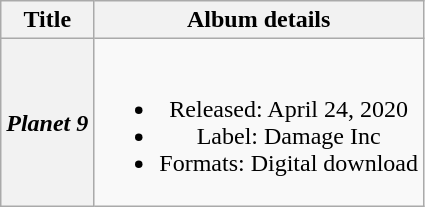<table class="wikitable plainrowheaders" style="text-align:center;">
<tr>
<th scope="col">Title</th>
<th scope="col">Album details</th>
</tr>
<tr>
<th scope="row"><em>Planet 9</em></th>
<td><br><ul><li>Released: April 24, 2020</li><li>Label: Damage Inc</li><li>Formats: Digital download</li></ul></td>
</tr>
</table>
